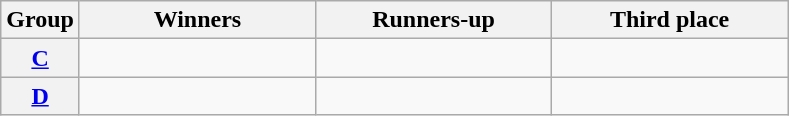<table class=wikitable>
<tr>
<th>Group</th>
<th width=150>Winners</th>
<th width=150>Runners-up</th>
<th width=150>Third place</th>
</tr>
<tr>
<th><a href='#'>C</a></th>
<td></td>
<td></td>
<td></td>
</tr>
<tr>
<th><a href='#'>D</a></th>
<td></td>
<td></td>
<td></td>
</tr>
</table>
